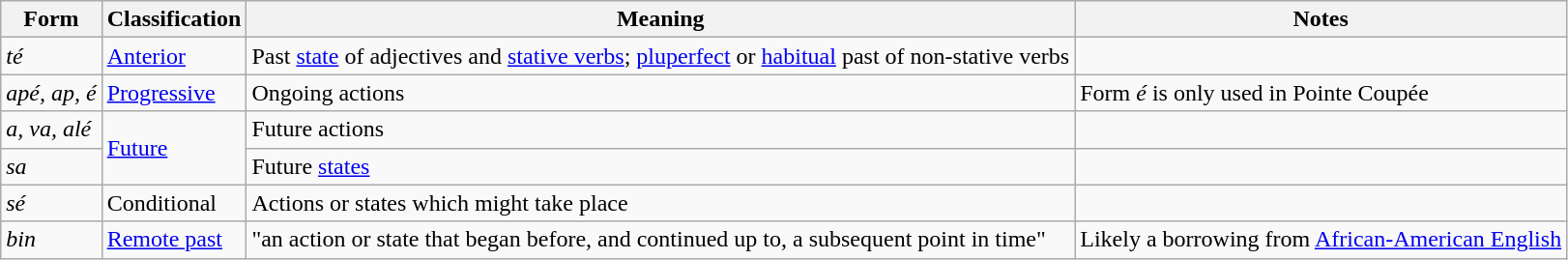<table class="wikitable">
<tr>
<th>Form</th>
<th>Classification</th>
<th>Meaning</th>
<th>Notes</th>
</tr>
<tr>
<td><em>té</em></td>
<td><a href='#'>Anterior</a></td>
<td>Past <a href='#'>state</a> of adjectives and <a href='#'>stative verbs</a>; <a href='#'>pluperfect</a> or <a href='#'>habitual</a> past of non-stative verbs</td>
<td></td>
</tr>
<tr>
<td><em>apé, ap, é</em></td>
<td><a href='#'>Progressive</a></td>
<td>Ongoing actions</td>
<td>Form <em>é</em> is only used in Pointe Coupée</td>
</tr>
<tr>
<td><em>a, va, alé</em></td>
<td rowspan="2"><a href='#'>Future</a></td>
<td>Future actions</td>
<td></td>
</tr>
<tr>
<td><em>sa</em></td>
<td>Future <a href='#'>states</a></td>
<td></td>
</tr>
<tr>
<td><em>sé</em></td>
<td>Conditional</td>
<td>Actions or states which might take place</td>
<td></td>
</tr>
<tr>
<td><em>bin</em></td>
<td><a href='#'>Remote past</a></td>
<td>"an action or state that began before, and continued up to, a subsequent point in time"</td>
<td>Likely a borrowing from <a href='#'>African-American English</a></td>
</tr>
</table>
